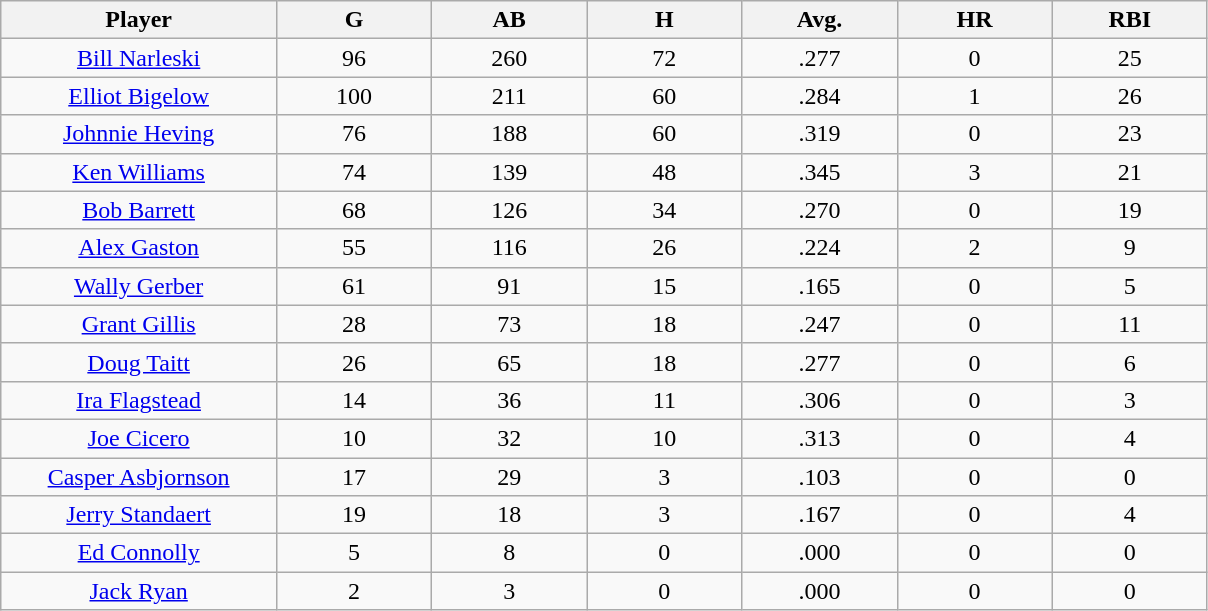<table class="wikitable sortable">
<tr>
<th bgcolor="#DDDDFF" width="16%">Player</th>
<th bgcolor="#DDDDFF" width="9%">G</th>
<th bgcolor="#DDDDFF" width="9%">AB</th>
<th bgcolor="#DDDDFF" width="9%">H</th>
<th bgcolor="#DDDDFF" width="9%">Avg.</th>
<th bgcolor="#DDDDFF" width="9%">HR</th>
<th bgcolor="#DDDDFF" width="9%">RBI</th>
</tr>
<tr align="center">
<td><a href='#'>Bill Narleski</a></td>
<td>96</td>
<td>260</td>
<td>72</td>
<td>.277</td>
<td>0</td>
<td>25</td>
</tr>
<tr align=center>
<td><a href='#'>Elliot Bigelow</a></td>
<td>100</td>
<td>211</td>
<td>60</td>
<td>.284</td>
<td>1</td>
<td>26</td>
</tr>
<tr align=center>
<td><a href='#'>Johnnie Heving</a></td>
<td>76</td>
<td>188</td>
<td>60</td>
<td>.319</td>
<td>0</td>
<td>23</td>
</tr>
<tr align=center>
<td><a href='#'>Ken Williams</a></td>
<td>74</td>
<td>139</td>
<td>48</td>
<td>.345</td>
<td>3</td>
<td>21</td>
</tr>
<tr align=center>
<td><a href='#'>Bob Barrett</a></td>
<td>68</td>
<td>126</td>
<td>34</td>
<td>.270</td>
<td>0</td>
<td>19</td>
</tr>
<tr align=center>
<td><a href='#'>Alex Gaston</a></td>
<td>55</td>
<td>116</td>
<td>26</td>
<td>.224</td>
<td>2</td>
<td>9</td>
</tr>
<tr align=center>
<td><a href='#'>Wally Gerber</a></td>
<td>61</td>
<td>91</td>
<td>15</td>
<td>.165</td>
<td>0</td>
<td>5</td>
</tr>
<tr align=center>
<td><a href='#'>Grant Gillis</a></td>
<td>28</td>
<td>73</td>
<td>18</td>
<td>.247</td>
<td>0</td>
<td>11</td>
</tr>
<tr align=center>
<td><a href='#'>Doug Taitt</a></td>
<td>26</td>
<td>65</td>
<td>18</td>
<td>.277</td>
<td>0</td>
<td>6</td>
</tr>
<tr align=center>
<td><a href='#'>Ira Flagstead</a></td>
<td>14</td>
<td>36</td>
<td>11</td>
<td>.306</td>
<td>0</td>
<td>3</td>
</tr>
<tr align=center>
<td><a href='#'>Joe Cicero</a></td>
<td>10</td>
<td>32</td>
<td>10</td>
<td>.313</td>
<td>0</td>
<td>4</td>
</tr>
<tr align=center>
<td><a href='#'>Casper Asbjornson</a></td>
<td>17</td>
<td>29</td>
<td>3</td>
<td>.103</td>
<td>0</td>
<td>0</td>
</tr>
<tr align=center>
<td><a href='#'>Jerry Standaert</a></td>
<td>19</td>
<td>18</td>
<td>3</td>
<td>.167</td>
<td>0</td>
<td>4</td>
</tr>
<tr align=center>
<td><a href='#'>Ed Connolly</a></td>
<td>5</td>
<td>8</td>
<td>0</td>
<td>.000</td>
<td>0</td>
<td>0</td>
</tr>
<tr align=center>
<td><a href='#'>Jack Ryan</a></td>
<td>2</td>
<td>3</td>
<td>0</td>
<td>.000</td>
<td>0</td>
<td>0</td>
</tr>
</table>
